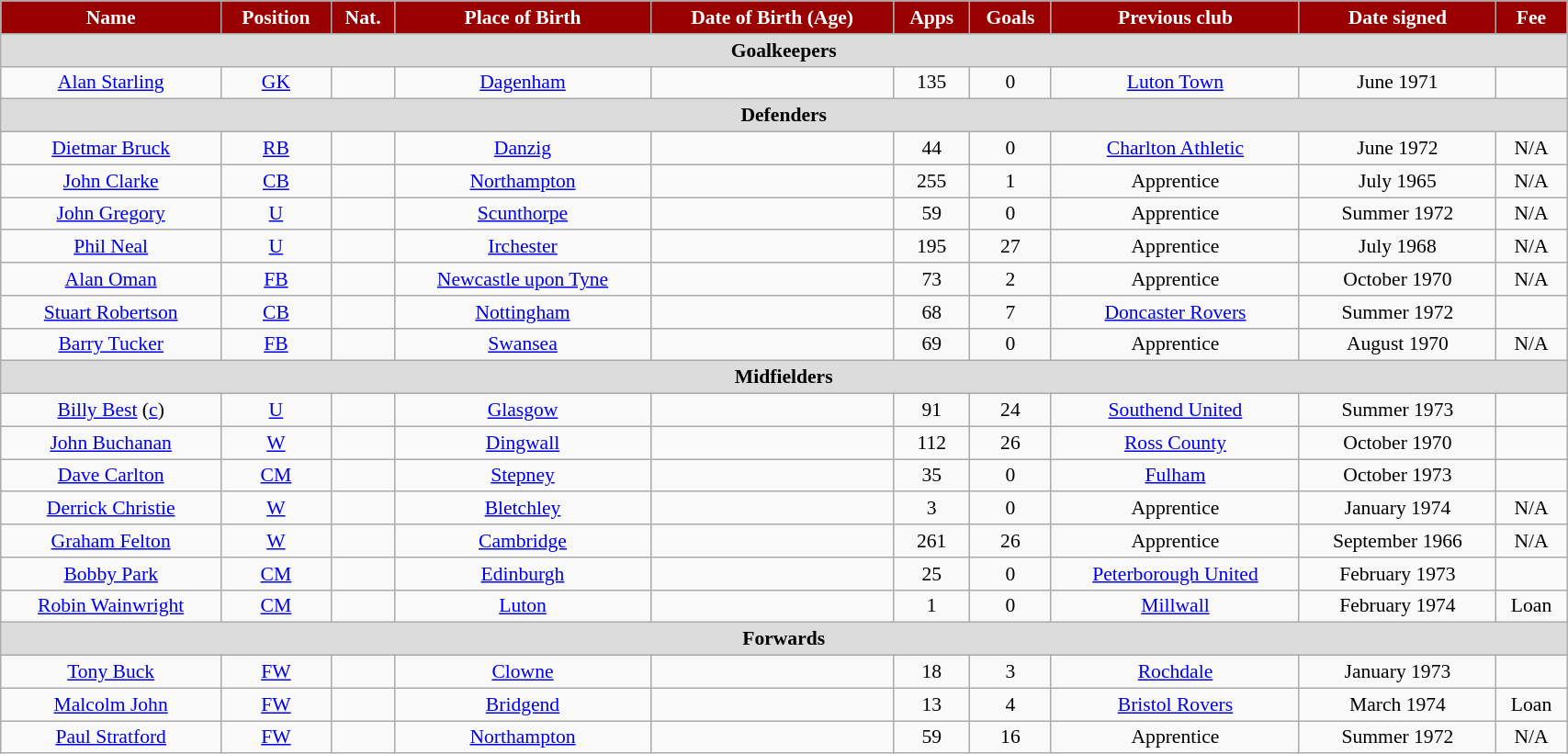<table class="wikitable" style="text-align:center; font-size:90%; width:90%;">
<tr>
<th style="background:#900; color:#FFF; text-align:center;">Name</th>
<th style="background:#900; color:#FFF; text-align:center;">Position</th>
<th style="background:#900; color:#FFF; text-align:center;">Nat.</th>
<th style="background:#900; color:#FFF; text-align:center;">Place of Birth</th>
<th style="background:#900; color:#FFF; text-align:center;">Date of Birth (Age)</th>
<th style="background:#900; color:#FFF; text-align:center;">Apps</th>
<th style="background:#900; color:#FFF; text-align:center;">Goals</th>
<th style="background:#900; color:#FFF; text-align:center;">Previous club</th>
<th style="background:#900; color:#FFF; text-align:center;">Date signed</th>
<th style="background:#900; color:#FFF; text-align:center;">Fee</th>
</tr>
<tr>
<th colspan="12" style="background:#dcdcdc; text-align:center;">Goalkeepers</th>
</tr>
<tr>
<td><a href='#'>Alan Starling</a></td>
<td><a href='#'>GK</a></td>
<td></td>
<td><a href='#'>Dagenham</a></td>
<td></td>
<td>135</td>
<td>0</td>
<td><a href='#'>Luton Town</a></td>
<td>June 1971</td>
<td></td>
</tr>
<tr>
<th colspan="12" style="background:#dcdcdc; text-align:center;">Defenders</th>
</tr>
<tr>
<td><a href='#'>Dietmar Bruck</a></td>
<td><a href='#'>RB</a></td>
<td></td>
<td><a href='#'>Danzig</a></td>
<td></td>
<td>44</td>
<td>0</td>
<td><a href='#'>Charlton Athletic</a></td>
<td>June 1972</td>
<td>N/A</td>
</tr>
<tr>
<td><a href='#'>John Clarke</a></td>
<td><a href='#'>CB</a></td>
<td></td>
<td><a href='#'>Northampton</a></td>
<td></td>
<td>255</td>
<td>1</td>
<td>Apprentice</td>
<td>July 1965</td>
<td>N/A</td>
</tr>
<tr>
<td><a href='#'>John Gregory</a></td>
<td><a href='#'>U</a></td>
<td></td>
<td><a href='#'>Scunthorpe</a></td>
<td></td>
<td>59</td>
<td>0</td>
<td>Apprentice</td>
<td>Summer 1972</td>
<td>N/A</td>
</tr>
<tr>
<td><a href='#'>Phil Neal</a></td>
<td><a href='#'>U</a></td>
<td></td>
<td><a href='#'>Irchester</a></td>
<td></td>
<td>195</td>
<td>27</td>
<td>Apprentice</td>
<td>July 1968</td>
<td>N/A</td>
</tr>
<tr>
<td><a href='#'>Alan Oman</a></td>
<td><a href='#'>FB</a></td>
<td></td>
<td><a href='#'>Newcastle upon Tyne</a></td>
<td></td>
<td>73</td>
<td>2</td>
<td>Apprentice</td>
<td>October 1970</td>
<td>N/A</td>
</tr>
<tr>
<td><a href='#'>Stuart Robertson</a></td>
<td><a href='#'>CB</a></td>
<td></td>
<td><a href='#'>Nottingham</a></td>
<td></td>
<td>68</td>
<td>7</td>
<td><a href='#'>Doncaster Rovers</a></td>
<td>Summer 1972</td>
<td></td>
</tr>
<tr>
<td><a href='#'>Barry Tucker</a></td>
<td><a href='#'>FB</a></td>
<td></td>
<td><a href='#'>Swansea</a></td>
<td></td>
<td>69</td>
<td>0</td>
<td>Apprentice</td>
<td>August 1970</td>
<td>N/A</td>
</tr>
<tr>
<th colspan="12" style="background:#dcdcdc; text-align:center;">Midfielders</th>
</tr>
<tr>
<td><a href='#'>Billy Best</a> (<a href='#'>c</a>)</td>
<td><a href='#'>U</a></td>
<td></td>
<td><a href='#'>Glasgow</a></td>
<td></td>
<td>91</td>
<td>24</td>
<td><a href='#'>Southend United</a></td>
<td>Summer 1973</td>
<td></td>
</tr>
<tr>
<td><a href='#'>John Buchanan</a></td>
<td><a href='#'>W</a></td>
<td></td>
<td><a href='#'>Dingwall</a></td>
<td></td>
<td>112</td>
<td>26</td>
<td><a href='#'>Ross County</a></td>
<td>October 1970</td>
<td></td>
</tr>
<tr>
<td><a href='#'>Dave Carlton</a></td>
<td><a href='#'>CM</a></td>
<td></td>
<td><a href='#'>Stepney</a></td>
<td></td>
<td>35</td>
<td>0</td>
<td><a href='#'>Fulham</a></td>
<td>October 1973</td>
<td></td>
</tr>
<tr>
<td><a href='#'>Derrick Christie</a></td>
<td><a href='#'>W</a></td>
<td></td>
<td><a href='#'>Bletchley</a></td>
<td></td>
<td>3</td>
<td>0</td>
<td>Apprentice</td>
<td>January 1974</td>
<td>N/A</td>
</tr>
<tr>
<td><a href='#'>Graham Felton</a></td>
<td><a href='#'>W</a></td>
<td></td>
<td><a href='#'>Cambridge</a></td>
<td></td>
<td>261</td>
<td>26</td>
<td>Apprentice</td>
<td>September 1966</td>
<td>N/A</td>
</tr>
<tr>
<td><a href='#'>Bobby Park</a></td>
<td><a href='#'>CM</a></td>
<td></td>
<td><a href='#'>Edinburgh</a></td>
<td></td>
<td>25</td>
<td>0</td>
<td><a href='#'>Peterborough United</a></td>
<td>February 1973</td>
<td></td>
</tr>
<tr>
<td><a href='#'>Robin Wainwright</a></td>
<td><a href='#'>CM</a></td>
<td></td>
<td><a href='#'>Luton</a></td>
<td></td>
<td>1</td>
<td>0</td>
<td><a href='#'>Millwall</a></td>
<td>February 1974</td>
<td>Loan</td>
</tr>
<tr>
<th colspan="12" style="background:#dcdcdc; text-align:center;">Forwards</th>
</tr>
<tr>
<td><a href='#'>Tony Buck</a></td>
<td><a href='#'>FW</a></td>
<td></td>
<td><a href='#'>Clowne</a></td>
<td></td>
<td>18</td>
<td>3</td>
<td><a href='#'>Rochdale</a></td>
<td>January 1973</td>
<td></td>
</tr>
<tr>
<td><a href='#'>Malcolm John</a></td>
<td><a href='#'>FW</a></td>
<td></td>
<td><a href='#'>Bridgend</a></td>
<td></td>
<td>13</td>
<td>4</td>
<td><a href='#'>Bristol Rovers</a></td>
<td>March 1974</td>
<td>Loan</td>
</tr>
<tr>
<td><a href='#'>Paul Stratford</a></td>
<td><a href='#'>FW</a></td>
<td></td>
<td><a href='#'>Northampton</a></td>
<td></td>
<td>59</td>
<td>16</td>
<td>Apprentice</td>
<td>Summer 1972</td>
<td>N/A</td>
</tr>
</table>
